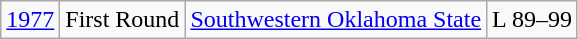<table class=wikitable style="text-align:center">
<tr>
<td><a href='#'>1977</a></td>
<td>First Round</td>
<td><a href='#'>Southwestern Oklahoma State</a></td>
<td>L 89–99</td>
</tr>
</table>
